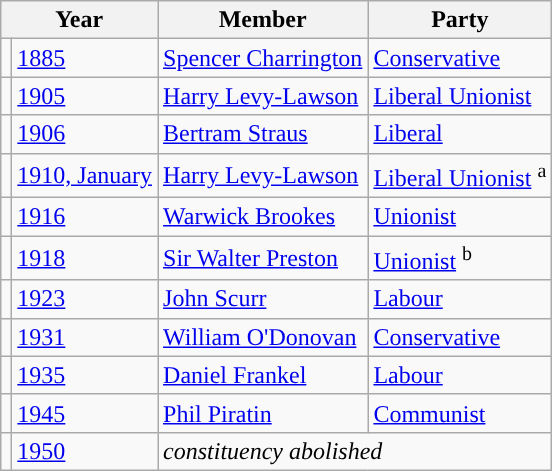<table class="wikitable">
<tr>
<th colspan="2">Year</th>
<th>Member</th>
<th>Party</th>
</tr>
<tr>
<td style="color:inherit;background-color: "></td>
<td><a href='#'>1885</a></td>
<td><a href='#'>Spencer Charrington</a></td>
<td><a href='#'>Conservative</a></td>
</tr>
<tr>
<td style="color:inherit;background-color: "></td>
<td><a href='#'>1905</a></td>
<td><a href='#'>Harry Levy-Lawson</a></td>
<td><a href='#'>Liberal Unionist</a></td>
</tr>
<tr>
<td style="color:inherit;background-color: "></td>
<td><a href='#'>1906</a></td>
<td><a href='#'>Bertram Straus</a></td>
<td><a href='#'>Liberal</a></td>
</tr>
<tr>
<td style="color:inherit;background-color: "></td>
<td><a href='#'>1910, January</a></td>
<td><a href='#'>Harry Levy-Lawson</a></td>
<td><a href='#'>Liberal Unionist</a> <sup>a</sup></td>
</tr>
<tr>
<td style="color:inherit;background-color: "></td>
<td><a href='#'>1916</a></td>
<td><a href='#'>Warwick Brookes</a></td>
<td><a href='#'>Unionist</a></td>
</tr>
<tr>
<td style="color:inherit;background-color: "></td>
<td><a href='#'>1918</a></td>
<td><a href='#'>Sir Walter Preston</a></td>
<td><a href='#'>Unionist</a> <sup>b</sup></td>
</tr>
<tr>
<td style="color:inherit;background-color: "></td>
<td><a href='#'>1923</a></td>
<td><a href='#'>John Scurr</a></td>
<td><a href='#'>Labour</a></td>
</tr>
<tr>
<td style="color:inherit;background-color: "></td>
<td><a href='#'>1931</a></td>
<td><a href='#'>William O'Donovan</a></td>
<td><a href='#'>Conservative</a></td>
</tr>
<tr>
<td style="color:inherit;background-color: "></td>
<td><a href='#'>1935</a></td>
<td><a href='#'>Daniel Frankel</a></td>
<td><a href='#'>Labour</a></td>
</tr>
<tr>
<td style="color:inherit;background-color: "></td>
<td><a href='#'>1945</a></td>
<td><a href='#'>Phil Piratin</a></td>
<td><a href='#'>Communist</a></td>
</tr>
<tr>
<td></td>
<td><a href='#'>1950</a></td>
<td colspan="2"><em>constituency abolished</em></td>
</tr>
</table>
